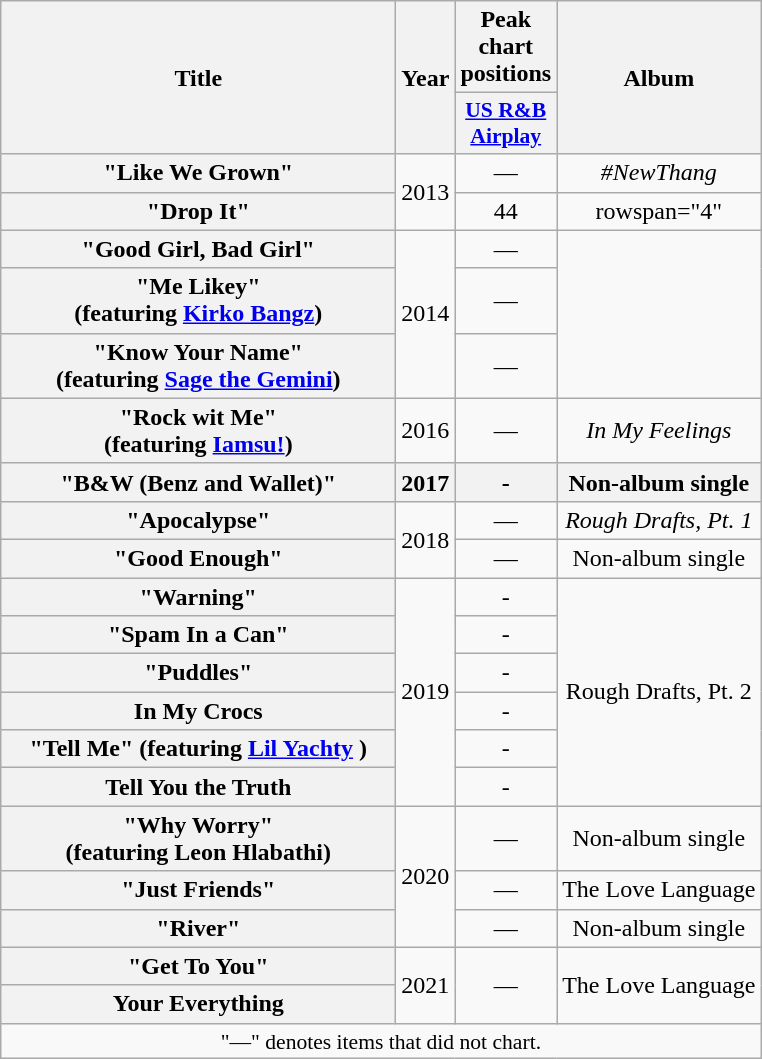<table class="wikitable plainrowheaders" style="text-align:center;">
<tr>
<th scope="col" rowspan="2" style="width:16em;">Title</th>
<th scope="col" rowspan="2">Year</th>
<th scope="col">Peak chart positions</th>
<th scope="col" rowspan="2">Album</th>
</tr>
<tr>
<th scope="col" style="width:3em;font-size:90%;"><a href='#'>US R&B<br> Airplay</a><br></th>
</tr>
<tr>
<th scope="row">"Like We Grown"</th>
<td rowspan="2">2013</td>
<td>—</td>
<td><em>#NewThang</em></td>
</tr>
<tr>
<th scope="row">"Drop It"</th>
<td>44</td>
<td>rowspan="4" </td>
</tr>
<tr>
<th scope="row">"Good Girl, Bad Girl"</th>
<td rowspan="3">2014</td>
<td>—</td>
</tr>
<tr>
<th scope="row">"Me Likey" <br><span>(featuring <a href='#'>Kirko Bangz</a>)</span></th>
<td>—</td>
</tr>
<tr>
<th scope="row">"Know Your Name" <br><span>(featuring <a href='#'>Sage the Gemini</a>)</span></th>
<td>—</td>
</tr>
<tr>
<th scope="row">"Rock wit Me" <br><span>(featuring <a href='#'>Iamsu!</a>)</span></th>
<td>2016</td>
<td>—</td>
<td><em>In My Feelings</em></td>
</tr>
<tr>
<th>"B&W (Benz and Wallet)<strong>"</strong></th>
<th>2<strong>0</strong>17</th>
<th>-</th>
<th>Non-album single</th>
</tr>
<tr>
<th scope="row">"Apocalypse"</th>
<td rowspan="2">2018</td>
<td>—</td>
<td><em>Rough Drafts, Pt. 1</em></td>
</tr>
<tr>
<th scope="row">"Good Enough"</th>
<td>—</td>
<td>Non-album single</td>
</tr>
<tr>
<th>"Warning"</th>
<td rowspan="6">2019</td>
<td>-</td>
<td rowspan="6">Rough Drafts, Pt. 2</td>
</tr>
<tr>
<th>"Spam In a Can"</th>
<td>-</td>
</tr>
<tr>
<th>"Puddles"</th>
<td>-</td>
</tr>
<tr>
<th>In My Crocs</th>
<td>-</td>
</tr>
<tr>
<th>"Tell Me" (featuring <a href='#'>Lil Yachty</a> )</th>
<td>-</td>
</tr>
<tr>
<th>Tell You the Truth</th>
<td>-</td>
</tr>
<tr>
<th scope="row">"Why Worry" <br><span>(featuring Leon Hlabathi)</span></th>
<td rowspan="3">2020</td>
<td>—</td>
<td>Non-album single</td>
</tr>
<tr>
<th scope="row">"Just Friends"</th>
<td>—</td>
<td>The Love Language</td>
</tr>
<tr>
<th scope="row">"River"</th>
<td>—</td>
<td>Non-album single</td>
</tr>
<tr>
<th scope="row">"Get To You"</th>
<td rowspan="2">2021</td>
<td rowspan="2">—</td>
<td rowspan="2">The Love Language</td>
</tr>
<tr>
<th>Your Everything</th>
</tr>
<tr>
<td colspan="4" style="font-size:90%">"—" denotes items that did not chart.</td>
</tr>
</table>
